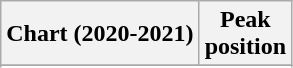<table class="wikitable plainrowheaders" style="text-align:center">
<tr>
<th scope="col">Chart (2020-2021)</th>
<th scope="col">Peak<br>position</th>
</tr>
<tr>
</tr>
<tr>
</tr>
</table>
